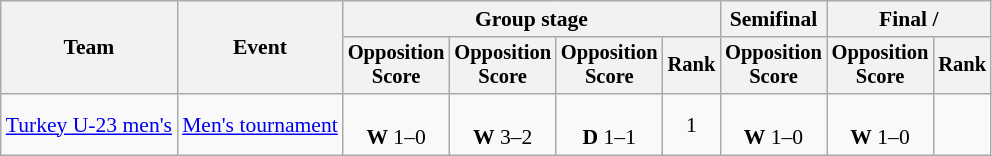<table class="wikitable" style="text-align:center; font-size:90%">
<tr>
<th rowspan=2>Team</th>
<th rowspan=2>Event</th>
<th colspan=4>Group stage</th>
<th>Semifinal</th>
<th colspan=2>Final / </th>
</tr>
<tr style="font-size:95%">
<th>Opposition<br>Score</th>
<th>Opposition<br>Score</th>
<th>Opposition<br>Score</th>
<th>Rank</th>
<th>Opposition<br>Score</th>
<th>Opposition<br>Score</th>
<th>Rank</th>
</tr>
<tr>
<td align=left><a href='#'>Turkey U-23 men's</a></td>
<td align=left><a href='#'>Men's tournament</a></td>
<td><br><strong>W</strong> 1–0</td>
<td><br><strong>W</strong> 3–2</td>
<td><br><strong>D</strong> 1–1</td>
<td>1</td>
<td><br><strong>W</strong> 1–0</td>
<td><br><strong>W</strong> 1–0</td>
<td></td>
</tr>
</table>
